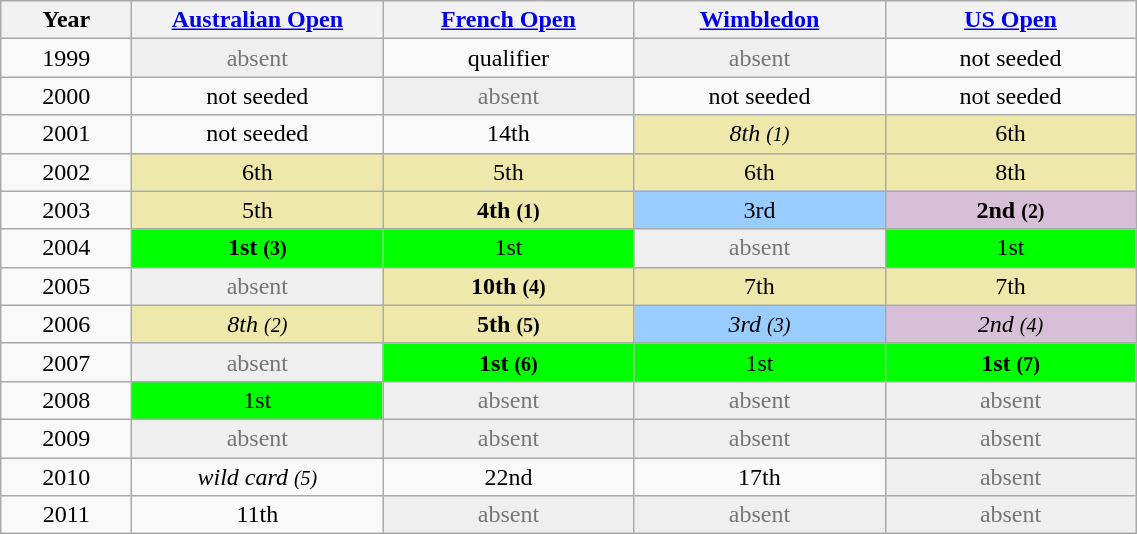<table class="wikitable" style="text-align:center">
<tr>
<th width="80">Year</th>
<th width="160"><a href='#'>Australian Open</a></th>
<th width="160"><a href='#'>French Open</a></th>
<th width="160"><a href='#'>Wimbledon</a></th>
<th width="160"><a href='#'>US Open</a></th>
</tr>
<tr>
<td>1999</td>
<td bgcolor=efefef style=color:#767676>absent</td>
<td>qualifier</td>
<td bgcolor=efefef style=color:#767676>absent</td>
<td>not seeded</td>
</tr>
<tr>
<td>2000</td>
<td>not seeded</td>
<td bgcolor=efefef style=color:#767676>absent</td>
<td>not seeded</td>
<td>not seeded</td>
</tr>
<tr>
<td>2001</td>
<td>not seeded</td>
<td>14th</td>
<td bgcolor=eee8aa><em>8th <small>(1)</small></em></td>
<td bgcolor=eee8aa>6th</td>
</tr>
<tr>
<td>2002</td>
<td bgcolor=eee8aa>6th</td>
<td bgcolor=eee8aa>5th</td>
<td bgcolor=eee8aa>6th</td>
<td bgcolor=eee8aa>8th</td>
</tr>
<tr>
<td>2003</td>
<td bgcolor=eee8aa>5th</td>
<td bgcolor=eee8aa><strong>4th <small>(1)</small></strong></td>
<td bgcolor=#9cf>3rd</td>
<td bgcolor=thistle><strong>2nd <small>(2)</small></strong></td>
</tr>
<tr>
<td>2004</td>
<td bgcolor=lime><strong>1st <small>(3)</small></strong></td>
<td bgcolor=lime>1st</td>
<td bgcolor=efefef style=color:#767676>absent</td>
<td bgcolor=lime>1st</td>
</tr>
<tr>
<td>2005</td>
<td bgcolor=efefef style=color:#767676>absent</td>
<td bgcolor=eee8aa><strong>10th <small>(4)</small></strong></td>
<td bgcolor=eee8aa>7th</td>
<td bgcolor=eee8aa>7th</td>
</tr>
<tr>
<td>2006</td>
<td bgcolor=eee8aa><em>8th <small>(2)</small></em></td>
<td bgcolor=eee8aa><strong>5th <small>(5)</small></strong></td>
<td bgcolor=#9cf><em>3rd <small>(3)</small></em></td>
<td bgcolor=thistle><em>2nd <small>(4)</small></em></td>
</tr>
<tr>
<td>2007</td>
<td bgcolor=efefef style=color:#767676>absent</td>
<td bgcolor=lime><strong>1st <small>(6)</small></strong></td>
<td bgcolor=lime>1st</td>
<td bgcolor=lime><strong>1st <small>(7)</small></strong></td>
</tr>
<tr>
<td>2008</td>
<td bgcolor=lime>1st</td>
<td bgcolor=efefef style=color:#767676>absent</td>
<td bgcolor=efefef style=color:#767676>absent</td>
<td bgcolor=efefef style=color:#767676>absent</td>
</tr>
<tr>
<td>2009</td>
<td bgcolor=efefef style=color:#767676>absent</td>
<td bgcolor=efefef style=color:#767676>absent</td>
<td bgcolor=efefef style=color:#767676>absent</td>
<td bgcolor=efefef style=color:#767676>absent</td>
</tr>
<tr>
<td>2010</td>
<td><em>wild card <small>(5)</small></em></td>
<td>22nd</td>
<td>17th</td>
<td bgcolor=efefef style=color:#767676>absent</td>
</tr>
<tr>
<td>2011</td>
<td>11th</td>
<td bgcolor=efefef style=color:#767676>absent</td>
<td bgcolor=efefef style=color:#767676>absent</td>
<td bgcolor=efefef style=color:#767676>absent</td>
</tr>
</table>
